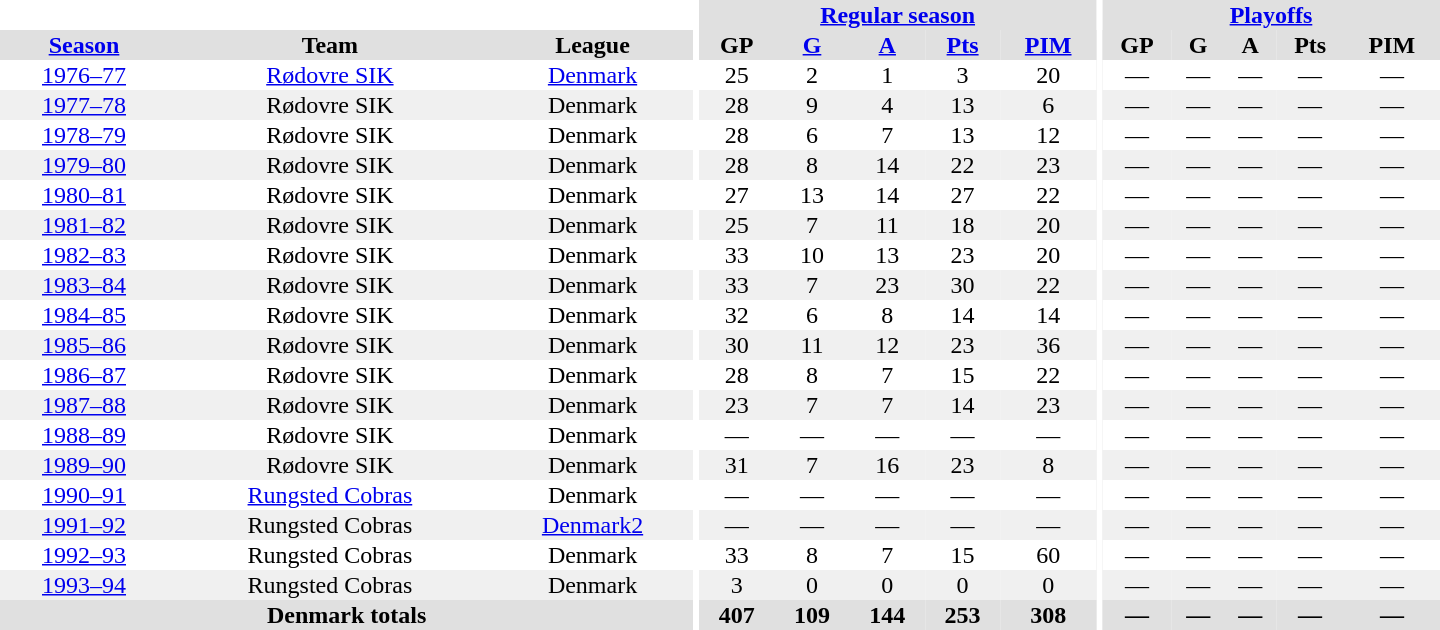<table border="0" cellpadding="1" cellspacing="0" style="text-align:center; width:60em">
<tr bgcolor="#e0e0e0">
<th colspan="3" bgcolor="#ffffff"></th>
<th rowspan="99" bgcolor="#ffffff"></th>
<th colspan="5"><a href='#'>Regular season</a></th>
<th rowspan="99" bgcolor="#ffffff"></th>
<th colspan="5"><a href='#'>Playoffs</a></th>
</tr>
<tr bgcolor="#e0e0e0">
<th><a href='#'>Season</a></th>
<th>Team</th>
<th>League</th>
<th>GP</th>
<th><a href='#'>G</a></th>
<th><a href='#'>A</a></th>
<th><a href='#'>Pts</a></th>
<th><a href='#'>PIM</a></th>
<th>GP</th>
<th>G</th>
<th>A</th>
<th>Pts</th>
<th>PIM</th>
</tr>
<tr>
<td><a href='#'>1976–77</a></td>
<td><a href='#'>Rødovre SIK</a></td>
<td><a href='#'>Denmark</a></td>
<td>25</td>
<td>2</td>
<td>1</td>
<td>3</td>
<td>20</td>
<td>—</td>
<td>—</td>
<td>—</td>
<td>—</td>
<td>—</td>
</tr>
<tr bgcolor="#f0f0f0">
<td><a href='#'>1977–78</a></td>
<td>Rødovre SIK</td>
<td>Denmark</td>
<td>28</td>
<td>9</td>
<td>4</td>
<td>13</td>
<td>6</td>
<td>—</td>
<td>—</td>
<td>—</td>
<td>—</td>
<td>—</td>
</tr>
<tr>
<td><a href='#'>1978–79</a></td>
<td>Rødovre SIK</td>
<td>Denmark</td>
<td>28</td>
<td>6</td>
<td>7</td>
<td>13</td>
<td>12</td>
<td>—</td>
<td>—</td>
<td>—</td>
<td>—</td>
<td>—</td>
</tr>
<tr bgcolor="#f0f0f0">
<td><a href='#'>1979–80</a></td>
<td>Rødovre SIK</td>
<td>Denmark</td>
<td>28</td>
<td>8</td>
<td>14</td>
<td>22</td>
<td>23</td>
<td>—</td>
<td>—</td>
<td>—</td>
<td>—</td>
<td>—</td>
</tr>
<tr>
<td><a href='#'>1980–81</a></td>
<td>Rødovre SIK</td>
<td>Denmark</td>
<td>27</td>
<td>13</td>
<td>14</td>
<td>27</td>
<td>22</td>
<td>—</td>
<td>—</td>
<td>—</td>
<td>—</td>
<td>—</td>
</tr>
<tr bgcolor="#f0f0f0">
<td><a href='#'>1981–82</a></td>
<td>Rødovre SIK</td>
<td>Denmark</td>
<td>25</td>
<td>7</td>
<td>11</td>
<td>18</td>
<td>20</td>
<td>—</td>
<td>—</td>
<td>—</td>
<td>—</td>
<td>—</td>
</tr>
<tr>
<td><a href='#'>1982–83</a></td>
<td>Rødovre SIK</td>
<td>Denmark</td>
<td>33</td>
<td>10</td>
<td>13</td>
<td>23</td>
<td>20</td>
<td>—</td>
<td>—</td>
<td>—</td>
<td>—</td>
<td>—</td>
</tr>
<tr bgcolor="#f0f0f0">
<td><a href='#'>1983–84</a></td>
<td>Rødovre SIK</td>
<td>Denmark</td>
<td>33</td>
<td>7</td>
<td>23</td>
<td>30</td>
<td>22</td>
<td>—</td>
<td>—</td>
<td>—</td>
<td>—</td>
<td>—</td>
</tr>
<tr>
<td><a href='#'>1984–85</a></td>
<td>Rødovre SIK</td>
<td>Denmark</td>
<td>32</td>
<td>6</td>
<td>8</td>
<td>14</td>
<td>14</td>
<td>—</td>
<td>—</td>
<td>—</td>
<td>—</td>
<td>—</td>
</tr>
<tr bgcolor="#f0f0f0">
<td><a href='#'>1985–86</a></td>
<td>Rødovre SIK</td>
<td>Denmark</td>
<td>30</td>
<td>11</td>
<td>12</td>
<td>23</td>
<td>36</td>
<td>—</td>
<td>—</td>
<td>—</td>
<td>—</td>
<td>—</td>
</tr>
<tr>
<td><a href='#'>1986–87</a></td>
<td>Rødovre SIK</td>
<td>Denmark</td>
<td>28</td>
<td>8</td>
<td>7</td>
<td>15</td>
<td>22</td>
<td>—</td>
<td>—</td>
<td>—</td>
<td>—</td>
<td>—</td>
</tr>
<tr bgcolor="#f0f0f0">
<td><a href='#'>1987–88</a></td>
<td>Rødovre SIK</td>
<td>Denmark</td>
<td>23</td>
<td>7</td>
<td>7</td>
<td>14</td>
<td>23</td>
<td>—</td>
<td>—</td>
<td>—</td>
<td>—</td>
<td>—</td>
</tr>
<tr>
<td><a href='#'>1988–89</a></td>
<td>Rødovre SIK</td>
<td>Denmark</td>
<td>—</td>
<td>—</td>
<td>—</td>
<td>—</td>
<td>—</td>
<td>—</td>
<td>—</td>
<td>—</td>
<td>—</td>
<td>—</td>
</tr>
<tr bgcolor="#f0f0f0">
<td><a href='#'>1989–90</a></td>
<td>Rødovre SIK</td>
<td>Denmark</td>
<td>31</td>
<td>7</td>
<td>16</td>
<td>23</td>
<td>8</td>
<td>—</td>
<td>—</td>
<td>—</td>
<td>—</td>
<td>—</td>
</tr>
<tr>
<td><a href='#'>1990–91</a></td>
<td><a href='#'>Rungsted Cobras</a></td>
<td>Denmark</td>
<td>—</td>
<td>—</td>
<td>—</td>
<td>—</td>
<td>—</td>
<td>—</td>
<td>—</td>
<td>—</td>
<td>—</td>
<td>—</td>
</tr>
<tr bgcolor="#f0f0f0">
<td><a href='#'>1991–92</a></td>
<td>Rungsted Cobras</td>
<td><a href='#'>Denmark2</a></td>
<td>—</td>
<td>—</td>
<td>—</td>
<td>—</td>
<td>—</td>
<td>—</td>
<td>—</td>
<td>—</td>
<td>—</td>
<td>—</td>
</tr>
<tr>
<td><a href='#'>1992–93</a></td>
<td>Rungsted Cobras</td>
<td>Denmark</td>
<td>33</td>
<td>8</td>
<td>7</td>
<td>15</td>
<td>60</td>
<td>—</td>
<td>—</td>
<td>—</td>
<td>—</td>
<td>—</td>
</tr>
<tr bgcolor="#f0f0f0">
<td><a href='#'>1993–94</a></td>
<td>Rungsted Cobras</td>
<td>Denmark</td>
<td>3</td>
<td>0</td>
<td>0</td>
<td>0</td>
<td>0</td>
<td>—</td>
<td>—</td>
<td>—</td>
<td>—</td>
<td>—</td>
</tr>
<tr>
</tr>
<tr ALIGN="center" bgcolor="#e0e0e0">
<th colspan="3">Denmark totals</th>
<th ALIGN="center">407</th>
<th ALIGN="center">109</th>
<th ALIGN="center">144</th>
<th ALIGN="center">253</th>
<th ALIGN="center">308</th>
<th ALIGN="center">—</th>
<th ALIGN="center">—</th>
<th ALIGN="center">—</th>
<th ALIGN="center">—</th>
<th ALIGN="center">—</th>
</tr>
</table>
